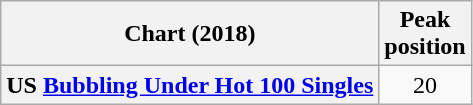<table class="wikitable sortable plainrowheaders" style="text-align:center">
<tr>
<th scope="col">Chart (2018)</th>
<th scope="col">Peak<br>position</th>
</tr>
<tr>
<th scope="row">US <a href='#'>Bubbling Under Hot 100 Singles</a></th>
<td>20</td>
</tr>
</table>
